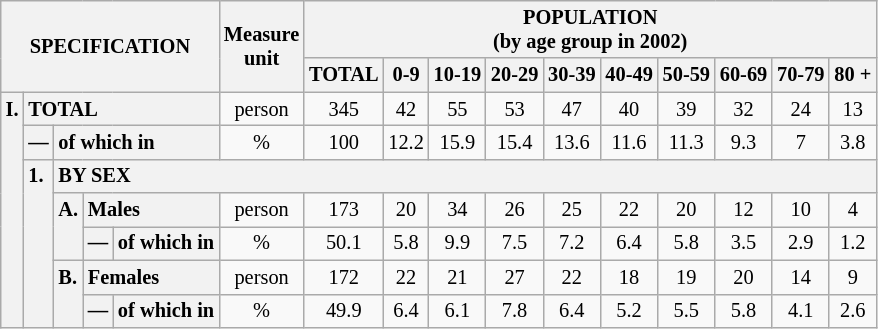<table class="wikitable" style="font-size:85%; text-align:center">
<tr>
<th rowspan="2" colspan="5">SPECIFICATION</th>
<th rowspan="2">Measure<br> unit</th>
<th colspan="10" rowspan="1">POPULATION<br> (by age group in 2002)</th>
</tr>
<tr>
<th>TOTAL</th>
<th>0-9</th>
<th>10-19</th>
<th>20-29</th>
<th>30-39</th>
<th>40-49</th>
<th>50-59</th>
<th>60-69</th>
<th>70-79</th>
<th>80 +</th>
</tr>
<tr>
<th style="text-align:left" valign="top" rowspan="7">I.</th>
<th style="text-align:left" colspan="4">TOTAL</th>
<td>person</td>
<td>345</td>
<td>42</td>
<td>55</td>
<td>53</td>
<td>47</td>
<td>40</td>
<td>39</td>
<td>32</td>
<td>24</td>
<td>13</td>
</tr>
<tr>
<th style="text-align:left" valign="top">—</th>
<th style="text-align:left" colspan="3">of which in</th>
<td>%</td>
<td>100</td>
<td>12.2</td>
<td>15.9</td>
<td>15.4</td>
<td>13.6</td>
<td>11.6</td>
<td>11.3</td>
<td>9.3</td>
<td>7</td>
<td>3.8</td>
</tr>
<tr>
<th style="text-align:left" valign="top" rowspan="5">1.</th>
<th style="text-align:left" colspan="14">BY SEX</th>
</tr>
<tr>
<th style="text-align:left" valign="top" rowspan="2">A.</th>
<th style="text-align:left" colspan="2">Males</th>
<td>person</td>
<td>173</td>
<td>20</td>
<td>34</td>
<td>26</td>
<td>25</td>
<td>22</td>
<td>20</td>
<td>12</td>
<td>10</td>
<td>4</td>
</tr>
<tr>
<th style="text-align:left" valign="top">—</th>
<th style="text-align:left" colspan="1">of which in</th>
<td>%</td>
<td>50.1</td>
<td>5.8</td>
<td>9.9</td>
<td>7.5</td>
<td>7.2</td>
<td>6.4</td>
<td>5.8</td>
<td>3.5</td>
<td>2.9</td>
<td>1.2</td>
</tr>
<tr>
<th style="text-align:left" valign="top" rowspan="2">B.</th>
<th style="text-align:left" colspan="2">Females</th>
<td>person</td>
<td>172</td>
<td>22</td>
<td>21</td>
<td>27</td>
<td>22</td>
<td>18</td>
<td>19</td>
<td>20</td>
<td>14</td>
<td>9</td>
</tr>
<tr>
<th style="text-align:left" valign="top">—</th>
<th style="text-align:left" colspan="1">of which in</th>
<td>%</td>
<td>49.9</td>
<td>6.4</td>
<td>6.1</td>
<td>7.8</td>
<td>6.4</td>
<td>5.2</td>
<td>5.5</td>
<td>5.8</td>
<td>4.1</td>
<td>2.6</td>
</tr>
</table>
